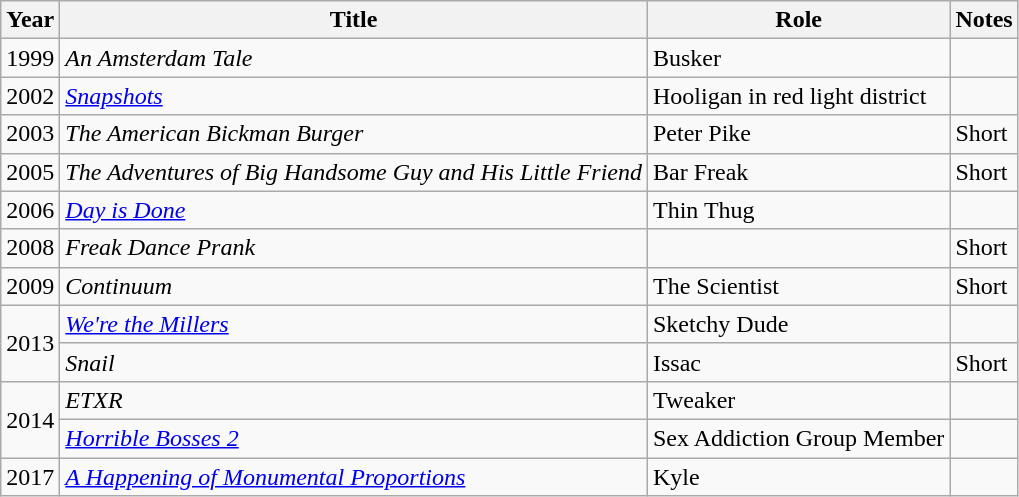<table class="wikitable">
<tr>
<th>Year</th>
<th>Title</th>
<th>Role</th>
<th>Notes</th>
</tr>
<tr>
<td>1999</td>
<td><em>An Amsterdam Tale</em></td>
<td>Busker</td>
<td></td>
</tr>
<tr>
<td>2002</td>
<td><em><a href='#'>Snapshots</a></em></td>
<td>Hooligan in red light district</td>
<td></td>
</tr>
<tr>
<td>2003</td>
<td><em>The American Bickman Burger</em></td>
<td>Peter Pike</td>
<td>Short</td>
</tr>
<tr>
<td>2005</td>
<td><em>The Adventures of Big Handsome Guy and His Little Friend</em></td>
<td>Bar Freak</td>
<td>Short</td>
</tr>
<tr>
<td>2006</td>
<td><em><a href='#'>Day is Done</a></em></td>
<td>Thin Thug</td>
<td></td>
</tr>
<tr>
<td>2008</td>
<td><em>Freak Dance Prank</em></td>
<td></td>
<td>Short</td>
</tr>
<tr>
<td>2009</td>
<td><em>Continuum</em></td>
<td>The Scientist</td>
<td>Short</td>
</tr>
<tr>
<td rowspan=2>2013</td>
<td><em><a href='#'>We're the Millers</a></em></td>
<td>Sketchy Dude</td>
<td></td>
</tr>
<tr>
<td><em>Snail</em></td>
<td>Issac</td>
<td>Short</td>
</tr>
<tr>
<td rowspan=2>2014</td>
<td><em>ETXR</em></td>
<td>Tweaker</td>
<td></td>
</tr>
<tr>
<td><em><a href='#'>Horrible Bosses 2</a></em></td>
<td>Sex Addiction Group Member</td>
<td></td>
</tr>
<tr>
<td>2017</td>
<td><em><a href='#'>A Happening of Monumental Proportions</a></em></td>
<td>Kyle</td>
<td></td>
</tr>
</table>
